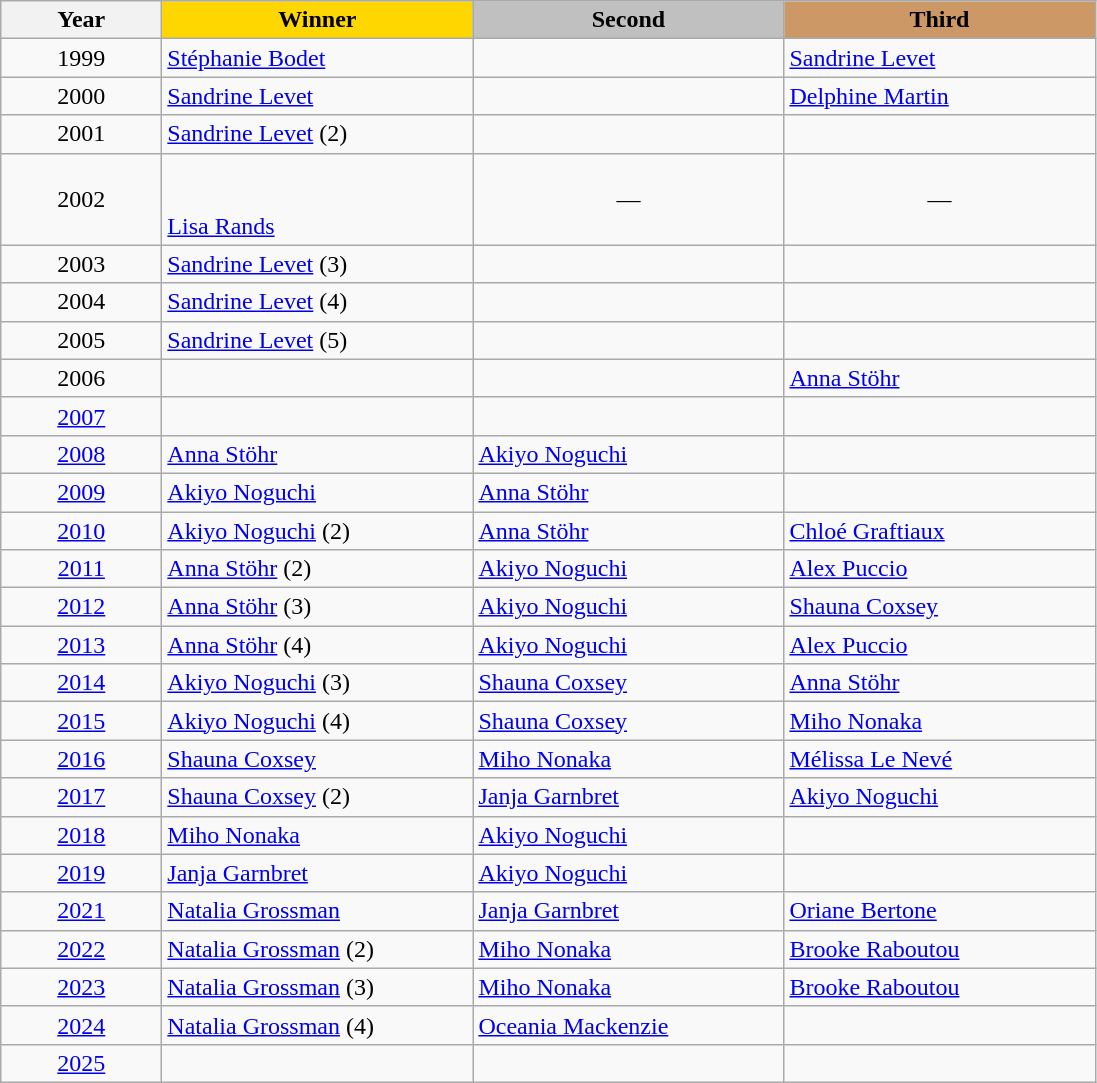<table class="wikitable">
<tr>
<th width="100">Year</th>
<th width="200" style="background:gold;">Winner</th>
<th width="200" style="background:silver;">Second</th>
<th width="200" style="background:#CC9966;">Third</th>
</tr>
<tr>
<td align="center">1999</td>
<td> <a href='#'>Stéphanie Bodet</a></td>
<td> </td>
<td> <a href='#'>Sandrine Levet</a></td>
</tr>
<tr>
<td align="center">2000</td>
<td> <a href='#'>Sandrine Levet</a></td>
<td> </td>
<td> <a href='#'>Delphine Martin</a></td>
</tr>
<tr>
<td align="center">2001</td>
<td> <a href='#'>Sandrine Levet</a> (2)</td>
<td> </td>
<td> </td>
</tr>
<tr>
<td align="center">2002</td>
<td> <br>  <br>  <a href='#'>Lisa Rands</a></td>
<td align="center">—</td>
<td align="center">—</td>
</tr>
<tr>
<td align="center">2003</td>
<td> <a href='#'>Sandrine Levet</a> (3)</td>
<td> </td>
<td> </td>
</tr>
<tr>
<td align="center">2004</td>
<td> <a href='#'>Sandrine Levet</a> (4)</td>
<td> </td>
<td> </td>
</tr>
<tr>
<td align="center">2005</td>
<td> <a href='#'>Sandrine Levet</a> (5)</td>
<td> </td>
<td> </td>
</tr>
<tr>
<td align="center">2006</td>
<td> </td>
<td> </td>
<td> <a href='#'>Anna Stöhr</a></td>
</tr>
<tr>
<td align="center"><a href='#'>2007</a></td>
<td> </td>
<td> </td>
<td> </td>
</tr>
<tr>
<td align="center"><a href='#'>2008</a></td>
<td> <a href='#'>Anna Stöhr</a></td>
<td> <a href='#'>Akiyo Noguchi</a></td>
<td> </td>
</tr>
<tr>
<td align="center"><a href='#'>2009</a></td>
<td> <a href='#'>Akiyo Noguchi</a></td>
<td> <a href='#'>Anna Stöhr</a></td>
<td> </td>
</tr>
<tr>
<td align="center"><a href='#'>2010</a></td>
<td> <a href='#'>Akiyo Noguchi</a> (2)</td>
<td> <a href='#'>Anna Stöhr</a></td>
<td> <a href='#'>Chloé Graftiaux</a></td>
</tr>
<tr>
<td align="center"><a href='#'>2011</a></td>
<td> <a href='#'>Anna Stöhr</a> (2)</td>
<td> <a href='#'>Akiyo Noguchi</a></td>
<td> <a href='#'>Alex Puccio</a></td>
</tr>
<tr>
<td align="center"><a href='#'>2012</a></td>
<td> <a href='#'>Anna Stöhr</a> (3)</td>
<td> <a href='#'>Akiyo Noguchi</a></td>
<td> <a href='#'>Shauna Coxsey</a></td>
</tr>
<tr>
<td align="center"><a href='#'>2013</a></td>
<td> <a href='#'>Anna Stöhr</a> (4)</td>
<td> <a href='#'>Akiyo Noguchi</a></td>
<td> <a href='#'>Alex Puccio</a></td>
</tr>
<tr>
<td align="center"><a href='#'>2014</a></td>
<td> <a href='#'>Akiyo Noguchi</a> (3)</td>
<td> <a href='#'>Shauna Coxsey</a></td>
<td> <a href='#'>Anna Stöhr</a></td>
</tr>
<tr>
<td align="center"><a href='#'>2015</a></td>
<td> <a href='#'>Akiyo Noguchi</a> (4)</td>
<td> <a href='#'>Shauna Coxsey</a></td>
<td> <a href='#'>Miho Nonaka</a></td>
</tr>
<tr>
<td align="center"><a href='#'>2016</a></td>
<td> <a href='#'>Shauna Coxsey</a></td>
<td> <a href='#'>Miho Nonaka</a></td>
<td> <a href='#'>Mélissa Le Nevé</a></td>
</tr>
<tr>
<td align="center"><a href='#'>2017</a></td>
<td> <a href='#'>Shauna Coxsey</a> (2)</td>
<td> <a href='#'>Janja Garnbret</a></td>
<td> <a href='#'>Akiyo Noguchi</a></td>
</tr>
<tr>
<td align="center"><a href='#'>2018</a></td>
<td> <a href='#'>Miho Nonaka</a></td>
<td> <a href='#'>Akiyo Noguchi</a></td>
<td> </td>
</tr>
<tr>
<td align="center"><a href='#'>2019</a></td>
<td> <a href='#'>Janja Garnbret</a></td>
<td> <a href='#'>Akiyo Noguchi</a></td>
<td> </td>
</tr>
<tr>
<td align="center"><a href='#'>2021</a></td>
<td> <a href='#'>Natalia Grossman</a></td>
<td> <a href='#'>Janja Garnbret</a></td>
<td> <a href='#'>Oriane Bertone</a></td>
</tr>
<tr>
<td align="center"><a href='#'>2022</a></td>
<td> <a href='#'>Natalia Grossman</a> (2)</td>
<td> <a href='#'>Miho Nonaka</a></td>
<td> <a href='#'>Brooke Raboutou</a></td>
</tr>
<tr>
<td align="center"><a href='#'>2023</a></td>
<td> <a href='#'>Natalia Grossman</a> (3)</td>
<td> <a href='#'>Miho Nonaka</a></td>
<td> <a href='#'>Brooke Raboutou</a></td>
</tr>
<tr>
<td align="center"><a href='#'>2024</a></td>
<td> <a href='#'>Natalia Grossman</a> (4)</td>
<td> <a href='#'>Oceania Mackenzie</a></td>
<td> </td>
</tr>
<tr>
<td align="center"><a href='#'>2025</a></td>
<td></td>
<td></td>
<td></td>
</tr>
</table>
